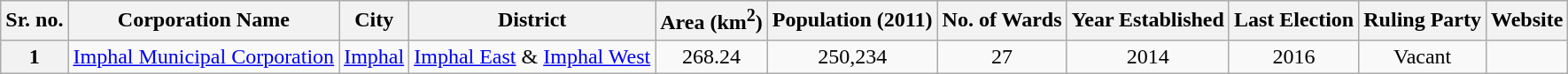<table class="wikitable sortable" style="text-align:center;">
<tr>
<th>Sr. no.</th>
<th>Corporation Name</th>
<th>City</th>
<th>District</th>
<th>Area (km<sup>2</sup>)</th>
<th>Population (2011)</th>
<th>No. of Wards</th>
<th>Year Established</th>
<th>Last Election</th>
<th colspan="2">Ruling Party</th>
<th>Website</th>
</tr>
<tr>
<th>1</th>
<td><a href='#'>Imphal Municipal Corporation</a></td>
<td><a href='#'>Imphal</a></td>
<td><a href='#'>Imphal East</a> & <a href='#'>Imphal West</a></td>
<td>268.24</td>
<td>250,234</td>
<td>27</td>
<td>2014</td>
<td>2016</td>
<td colspan="2">Vacant</td>
<td><br></onlyinclude></td>
</tr>
</table>
